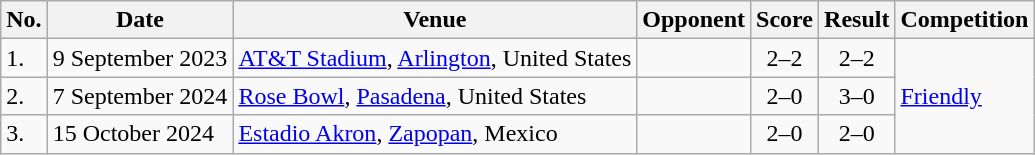<table class="wikitable plainrowheaders sortable">
<tr>
<th>No.</th>
<th>Date</th>
<th>Venue</th>
<th>Opponent</th>
<th>Score</th>
<th>Result</th>
<th>Competition</th>
</tr>
<tr>
<td>1.</td>
<td>9 September 2023</td>
<td><a href='#'>AT&T Stadium</a>, <a href='#'>Arlington</a>, United States</td>
<td></td>
<td align=center>2–2</td>
<td align=center>2–2</td>
<td rowspan=3><a href='#'>Friendly</a></td>
</tr>
<tr>
<td>2.</td>
<td>7 September 2024</td>
<td><a href='#'>Rose Bowl</a>, <a href='#'>Pasadena</a>, United States</td>
<td></td>
<td align=center>2–0</td>
<td align=center>3–0</td>
</tr>
<tr>
<td>3.</td>
<td>15 October 2024</td>
<td><a href='#'>Estadio Akron</a>, <a href='#'>Zapopan</a>, Mexico</td>
<td></td>
<td align=center>2–0</td>
<td align="center">2–0</td>
</tr>
</table>
